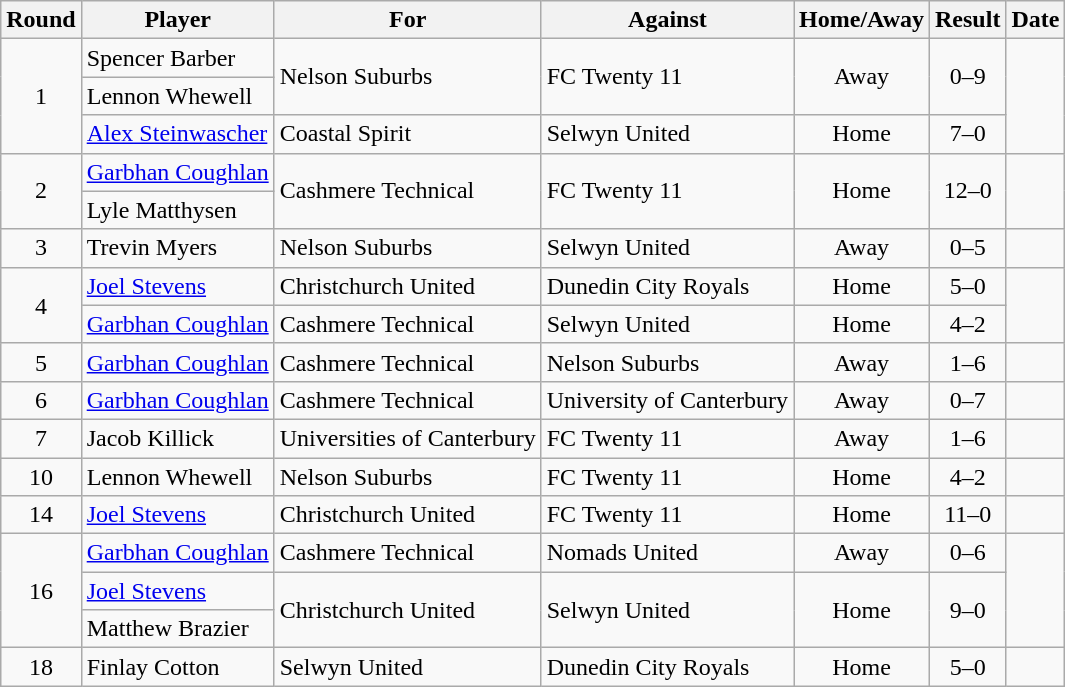<table class="wikitable">
<tr>
<th>Round</th>
<th>Player</th>
<th>For</th>
<th>Against</th>
<th>Home/Away</th>
<th style="text-align:center">Result</th>
<th>Date</th>
</tr>
<tr>
<td style="text-align:center" rowspan=3>1</td>
<td> Spencer Barber</td>
<td rowspan=2>Nelson Suburbs</td>
<td rowspan=2>FC Twenty 11</td>
<td style="text-align:center" rowspan=2>Away</td>
<td style="text-align:center" rowspan=2>0–9</td>
<td rowspan=3></td>
</tr>
<tr>
<td> Lennon Whewell</td>
</tr>
<tr>
<td> <a href='#'>Alex Steinwascher</a></td>
<td>Coastal Spirit</td>
<td>Selwyn United</td>
<td style="text-align:center">Home</td>
<td style="text-align:center">7–0</td>
</tr>
<tr>
<td style="text-align:center" rowspan=2>2</td>
<td> <a href='#'>Garbhan Coughlan</a></td>
<td rowspan=2>Cashmere Technical</td>
<td rowspan=2>FC Twenty 11</td>
<td style="text-align:center" rowspan=2>Home</td>
<td style="text-align:center" rowspan=2>12–0</td>
<td rowspan=2></td>
</tr>
<tr>
<td> Lyle Matthysen</td>
</tr>
<tr>
<td style="text-align:center">3</td>
<td> Trevin Myers</td>
<td>Nelson Suburbs</td>
<td>Selwyn United</td>
<td style="text-align:center">Away</td>
<td style="text-align:center">0–5</td>
<td></td>
</tr>
<tr>
<td style="text-align:center" rowspan=2>4</td>
<td> <a href='#'>Joel Stevens</a></td>
<td>Christchurch United</td>
<td>Dunedin City Royals</td>
<td style="text-align:center">Home</td>
<td style="text-align:center">5–0</td>
<td rowspan=2></td>
</tr>
<tr>
<td> <a href='#'>Garbhan Coughlan</a></td>
<td>Cashmere Technical</td>
<td>Selwyn United</td>
<td style="text-align:center">Home</td>
<td style="text-align:center">4–2</td>
</tr>
<tr>
<td style="text-align:center">5</td>
<td> <a href='#'>Garbhan Coughlan</a></td>
<td>Cashmere Technical</td>
<td>Nelson Suburbs</td>
<td style="text-align:center">Away</td>
<td style="text-align:center">1–6</td>
<td></td>
</tr>
<tr>
<td style="text-align:center">6</td>
<td> <a href='#'>Garbhan Coughlan</a></td>
<td>Cashmere Technical</td>
<td>University of Canterbury</td>
<td style="text-align:center">Away</td>
<td style="text-align:center">0–7</td>
<td></td>
</tr>
<tr>
<td style="text-align:center">7</td>
<td> Jacob Killick</td>
<td>Universities of Canterbury</td>
<td>FC Twenty 11</td>
<td style="text-align:center">Away</td>
<td style="text-align:center">1–6</td>
<td></td>
</tr>
<tr>
<td style="text-align:center">10</td>
<td> Lennon Whewell</td>
<td>Nelson Suburbs</td>
<td>FC Twenty 11</td>
<td style="text-align:center">Home</td>
<td style="text-align:center">4–2</td>
<td></td>
</tr>
<tr>
<td style="text-align:center">14</td>
<td> <a href='#'>Joel Stevens</a></td>
<td>Christchurch United</td>
<td>FC Twenty 11</td>
<td style="text-align:center">Home</td>
<td style="text-align:center">11–0</td>
<td></td>
</tr>
<tr>
<td style="text-align:center" rowspan=3>16</td>
<td> <a href='#'>Garbhan Coughlan</a></td>
<td>Cashmere Technical</td>
<td>Nomads United</td>
<td style="text-align:center">Away</td>
<td style="text-align:center">0–6</td>
<td rowspan=3></td>
</tr>
<tr>
<td> <a href='#'>Joel Stevens</a></td>
<td rowspan=2>Christchurch United</td>
<td rowspan=2>Selwyn United</td>
<td style="text-align:center" rowspan=2>Home</td>
<td style="text-align:center" rowspan=2>9–0</td>
</tr>
<tr>
<td> Matthew Brazier</td>
</tr>
<tr>
<td style="text-align:center">18</td>
<td> Finlay Cotton</td>
<td>Selwyn United</td>
<td>Dunedin City Royals</td>
<td style="text-align:center">Home</td>
<td style="text-align:center">5–0</td>
<td></td>
</tr>
</table>
